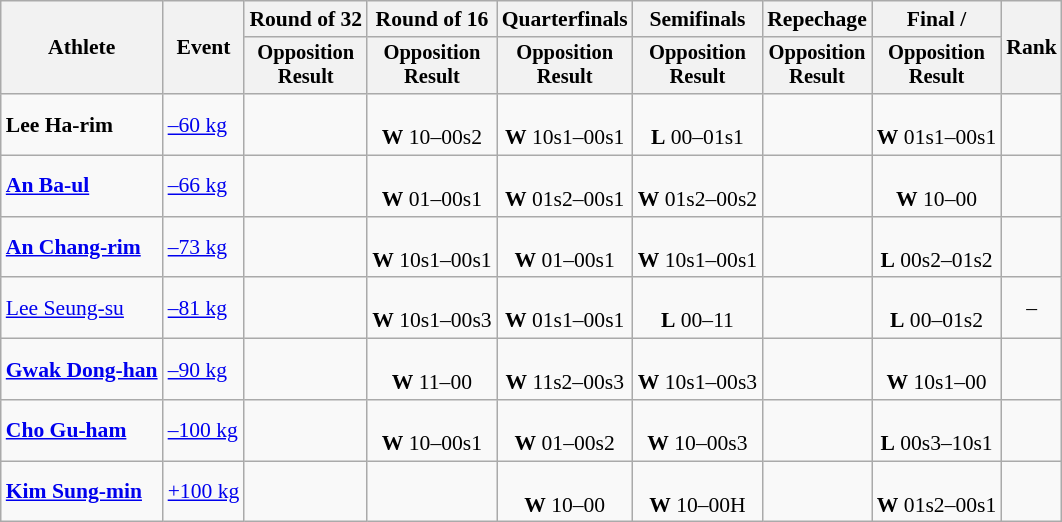<table class=wikitable style=font-size:90%;text-align:center>
<tr>
<th rowspan="2">Athlete</th>
<th rowspan="2">Event</th>
<th>Round of 32</th>
<th>Round of 16</th>
<th>Quarterfinals</th>
<th>Semifinals</th>
<th>Repechage</th>
<th>Final / </th>
<th rowspan=2>Rank</th>
</tr>
<tr style="font-size:95%">
<th>Opposition<br>Result</th>
<th>Opposition<br>Result</th>
<th>Opposition<br>Result</th>
<th>Opposition<br>Result</th>
<th>Opposition<br>Result</th>
<th>Opposition<br>Result</th>
</tr>
<tr>
<td align=left><strong>Lee Ha-rim</strong></td>
<td align=left><a href='#'>–60 kg</a></td>
<td></td>
<td><br><strong>W</strong> 10–00s2</td>
<td><br><strong>W</strong> 10s1–00s1</td>
<td><br><strong>L</strong> 00–01s1</td>
<td></td>
<td><br><strong>W</strong> 01s1–00s1</td>
<td></td>
</tr>
<tr>
<td align=left><strong><a href='#'>An Ba-ul</a></strong></td>
<td align=left><a href='#'>–66 kg</a></td>
<td></td>
<td><br><strong>W</strong> 01–00s1</td>
<td><br><strong>W</strong> 01s2–00s1</td>
<td><br><strong>W</strong> 01s2–00s2</td>
<td></td>
<td><br><strong>W</strong> 10–00</td>
<td></td>
</tr>
<tr>
<td align=left><strong><a href='#'>An Chang-rim</a></strong></td>
<td align=left><a href='#'>–73 kg</a></td>
<td></td>
<td><br><strong>W</strong> 10s1–00s1</td>
<td><br><strong>W</strong> 01–00s1</td>
<td><br><strong>W</strong> 10s1–00s1</td>
<td></td>
<td><br><strong>L</strong> 00s2–01s2</td>
<td></td>
</tr>
<tr>
<td align=left><a href='#'>Lee Seung-su</a></td>
<td align=left><a href='#'>–81 kg</a></td>
<td></td>
<td><br><strong>W</strong> 10s1–00s3</td>
<td><br><strong>W</strong> 01s1–00s1</td>
<td><br><strong>L</strong> 00–11</td>
<td></td>
<td><br><strong>L</strong> 00–01s2</td>
<td>–</td>
</tr>
<tr>
<td align=left><strong><a href='#'>Gwak Dong-han</a></strong></td>
<td align=left><a href='#'>–90 kg</a></td>
<td></td>
<td><br><strong>W</strong> 11–00</td>
<td><br><strong>W</strong> 11s2–00s3</td>
<td><br><strong>W</strong> 10s1–00s3</td>
<td></td>
<td><br><strong>W</strong> 10s1–00</td>
<td></td>
</tr>
<tr>
<td align=left><strong><a href='#'>Cho Gu-ham</a></strong></td>
<td align=left><a href='#'>–100 kg</a></td>
<td></td>
<td><br><strong>W</strong> 10–00s1</td>
<td><br><strong>W</strong> 01–00s2</td>
<td><br><strong>W</strong> 10–00s3</td>
<td></td>
<td><br><strong>L</strong> 00s3–10s1</td>
<td></td>
</tr>
<tr>
<td align=left><strong><a href='#'>Kim Sung-min</a></strong></td>
<td align=left><a href='#'>+100 kg</a></td>
<td></td>
<td></td>
<td><br><strong>W</strong> 10–00</td>
<td><br><strong>W</strong> 10–00H</td>
<td></td>
<td><br><strong>W</strong> 01s2–00s1</td>
<td></td>
</tr>
</table>
